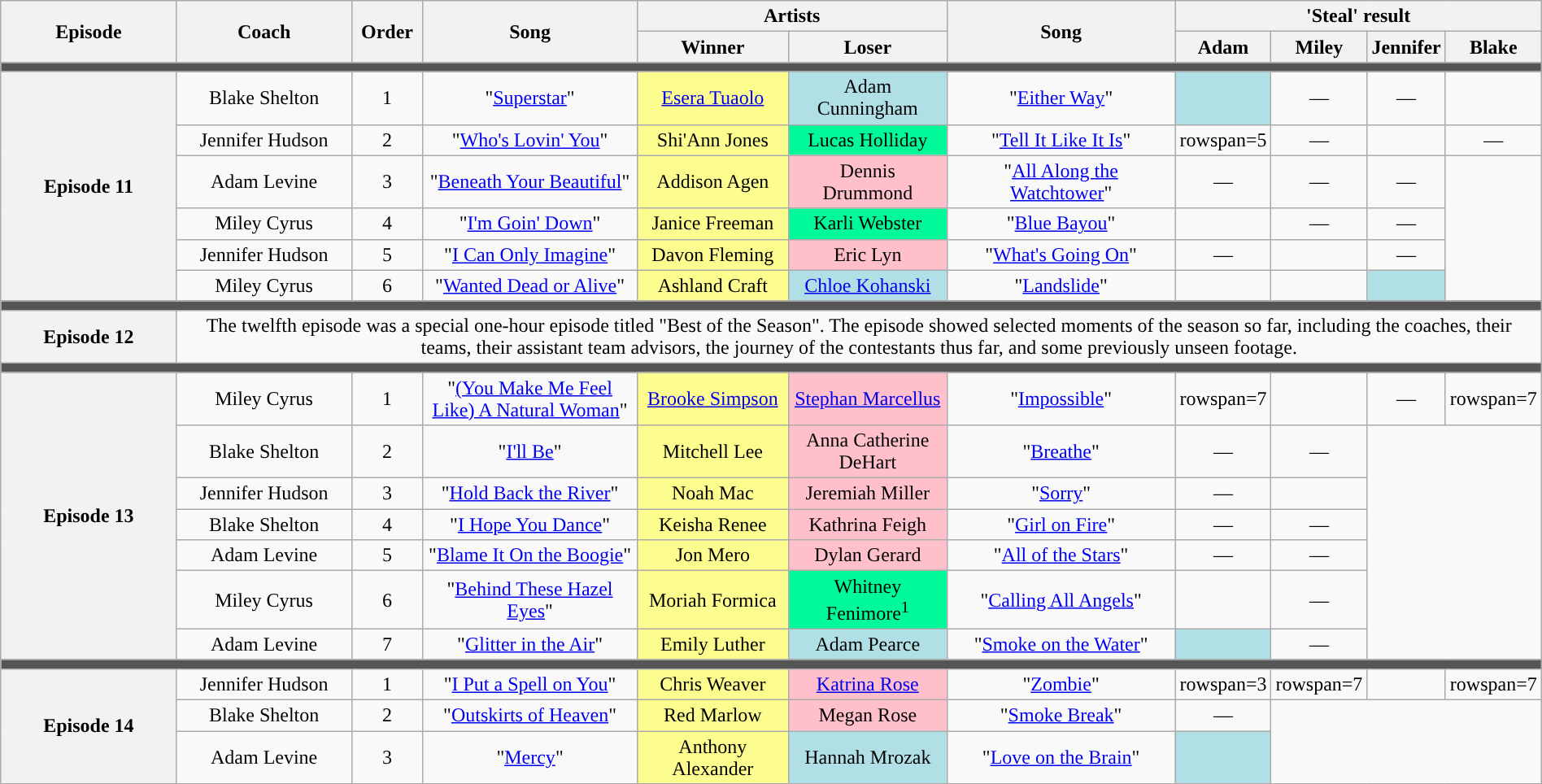<table class="wikitable" style="text-align: center; width:100%;">
<tr>
<th rowspan="2" style="width:15%;">Episode</th>
<th rowspan="2" style="width:15%;">Coach</th>
<th rowspan="2" style="width:05%;">Order</th>
<th rowspan="2" style="width:18%;">Song</th>
<th colspan="2" style="width:22%;">Artists</th>
<th rowspan="2" style="width:19%;">Song</th>
<th colspan="4" style="width:20%;">'Steal' result</th>
</tr>
<tr>
<th style="width:12%;">Winner</th>
<th style="width:12%;">Loser</th>
<th style="width:05%;">Adam</th>
<th style="width:05%;">Miley</th>
<th style="width:05%;">Jennifer</th>
<th style="width:05%;">Blake</th>
</tr>
<tr>
<td colspan="11" style="background:#555;"></td>
</tr>
<tr>
<th rowspan="6">Episode 11 <br><small></small></th>
<td>Blake Shelton</td>
<td>1</td>
<td>"<a href='#'>Superstar</a>"</td>
<td style="background:#fdfc8f;"><a href='#'>Esera Tuaolo</a></td>
<td style="background:#B0E0E6;">Adam Cunningham</td>
<td>"<a href='#'>Either Way</a>"</td>
<td style="background:#B0E0E6;"><strong></strong></td>
<td>—</td>
<td>—</td>
<td></td>
</tr>
<tr>
<td>Jennifer Hudson</td>
<td>2</td>
<td>"<a href='#'>Who's Lovin' You</a>"</td>
<td style="background:#fdfc8f;">Shi'Ann Jones</td>
<td style="background:#00fa9a;">Lucas Holliday</td>
<td>"<a href='#'>Tell It Like It Is</a>"</td>
<td>rowspan=5 </td>
<td>—</td>
<td></td>
<td>—</td>
</tr>
<tr>
<td>Adam Levine</td>
<td>3</td>
<td>"<a href='#'>Beneath Your Beautiful</a>"</td>
<td style="background:#fdfc8f;">Addison Agen</td>
<td style="background:pink;">Dennis Drummond</td>
<td>"<a href='#'>All Along the Watchtower</a>"</td>
<td>—</td>
<td>—</td>
<td>—</td>
</tr>
<tr>
<td>Miley Cyrus</td>
<td>4</td>
<td>"<a href='#'>I'm Goin' Down</a>"</td>
<td style="background:#fdfc8f;">Janice Freeman</td>
<td style="background:#00fa9a;">Karli Webster</td>
<td>"<a href='#'>Blue Bayou</a>"</td>
<td></td>
<td>—</td>
<td>—</td>
</tr>
<tr>
<td>Jennifer Hudson</td>
<td>5</td>
<td>"<a href='#'>I Can Only Imagine</a>"</td>
<td style="background:#fdfc8f;">Davon Fleming</td>
<td style="background:pink;">Eric Lyn</td>
<td>"<a href='#'>What's Going On</a>"</td>
<td>—</td>
<td></td>
<td>—</td>
</tr>
<tr>
<td>Miley Cyrus</td>
<td>6</td>
<td>"<a href='#'>Wanted Dead or Alive</a>"</td>
<td style="background:#fdfc8f;">Ashland Craft</td>
<td style="background:#b0e0e6;"><a href='#'>Chloe Kohanski</a></td>
<td>"<a href='#'>Landslide</a>"</td>
<td></td>
<td><strong></strong></td>
<td style="background:#B0E0E6;"><strong></strong></td>
</tr>
<tr>
<td colspan="11" style="background:#555;"></td>
</tr>
<tr>
<th>Episode 12 <br><small></small></th>
<td colspan="10">The twelfth episode was a special one-hour episode titled "Best of the Season". The episode showed selected moments of the season so far, including the coaches, their teams, their assistant team advisors, the journey of the contestants thus far, and some previously unseen footage.</td>
</tr>
<tr>
<td colspan="11" style="background:#555;"></td>
</tr>
<tr>
<th rowspan="7">Episode 13 <br><small></small></th>
<td>Miley Cyrus</td>
<td>1</td>
<td>"<a href='#'>(You Make Me Feel Like) A Natural Woman</a>"</td>
<td style="background:#fdfc8f;"><a href='#'>Brooke Simpson</a></td>
<td style="background:pink;"><a href='#'>Stephan Marcellus</a></td>
<td>"<a href='#'>Impossible</a>"</td>
<td>rowspan=7 </td>
<td></td>
<td>—</td>
<td>rowspan=7 </td>
</tr>
<tr>
<td>Blake Shelton</td>
<td>2</td>
<td>"<a href='#'>I'll Be</a>"</td>
<td style="background:#fdfc8f;">Mitchell Lee</td>
<td style="background:pink;">Anna Catherine DeHart</td>
<td>"<a href='#'>Breathe</a>"</td>
<td>—</td>
<td>—</td>
</tr>
<tr>
<td>Jennifer Hudson</td>
<td>3</td>
<td>"<a href='#'>Hold Back the River</a>"</td>
<td style="background:#fdfc8f;">Noah Mac</td>
<td style="background:pink;">Jeremiah Miller</td>
<td>"<a href='#'>Sorry</a>"</td>
<td>—</td>
<td></td>
</tr>
<tr>
<td>Blake Shelton</td>
<td>4</td>
<td>"<a href='#'>I Hope You Dance</a>"</td>
<td style="background:#fdfc8f;">Keisha Renee</td>
<td style="background:pink;">Kathrina Feigh</td>
<td>"<a href='#'>Girl on Fire</a>"</td>
<td>—</td>
<td>—</td>
</tr>
<tr>
<td>Adam Levine</td>
<td>5</td>
<td>"<a href='#'>Blame It On the Boogie</a>"</td>
<td style="background:#fdfc8f;">Jon Mero</td>
<td style="background:pink;">Dylan Gerard</td>
<td>"<a href='#'>All of the Stars</a>" </td>
<td>—</td>
<td>—</td>
</tr>
<tr>
<td>Miley Cyrus</td>
<td>6</td>
<td>"<a href='#'>Behind These Hazel Eyes</a>"</td>
<td style="background:#fdfc8f;">Moriah Formica</td>
<td style="background:#00fa9a;">Whitney Fenimore<sup>1</sup></td>
<td>"<a href='#'>Calling All Angels</a>"</td>
<td></td>
<td>—</td>
</tr>
<tr>
<td>Adam Levine</td>
<td>7</td>
<td>"<a href='#'>Glitter in the Air</a>"</td>
<td style="background:#fdfc8f;">Emily Luther</td>
<td style="background:#b0e0e6;">Adam Pearce</td>
<td>"<a href='#'>Smoke on the Water</a>"</td>
<td style="background:#B0E0E6;"><strong></strong></td>
<td>—</td>
</tr>
<tr>
<td colspan="11" style="background:#555;"></td>
</tr>
<tr>
<th rowspan="3">Episode 14 <br><small></small></th>
<td>Jennifer Hudson</td>
<td>1</td>
<td>"<a href='#'>I Put a Spell on You</a>"</td>
<td style="background:#fdfc8f;">Chris Weaver</td>
<td style="background:pink;"><a href='#'>Katrina Rose</a></td>
<td>"<a href='#'>Zombie</a>"</td>
<td>rowspan=3 </td>
<td>rowspan=7 </td>
<td></td>
<td>rowspan=7 </td>
</tr>
<tr>
<td>Blake Shelton</td>
<td>2</td>
<td>"<a href='#'>Outskirts of Heaven</a>"</td>
<td style="background:#fdfc8f;">Red Marlow</td>
<td style="background:pink;">Megan Rose</td>
<td>"<a href='#'>Smoke Break</a>"</td>
<td>—</td>
</tr>
<tr>
<td>Adam Levine</td>
<td>3</td>
<td>"<a href='#'>Mercy</a>"</td>
<td style="background:#fdfc8f;">Anthony Alexander</td>
<td style="background:#b0e0e6;">Hannah Mrozak</td>
<td>"<a href='#'>Love on the Brain</a>"</td>
<td style="background:#B0E0E6;"><strong></strong></td>
</tr>
</table>
